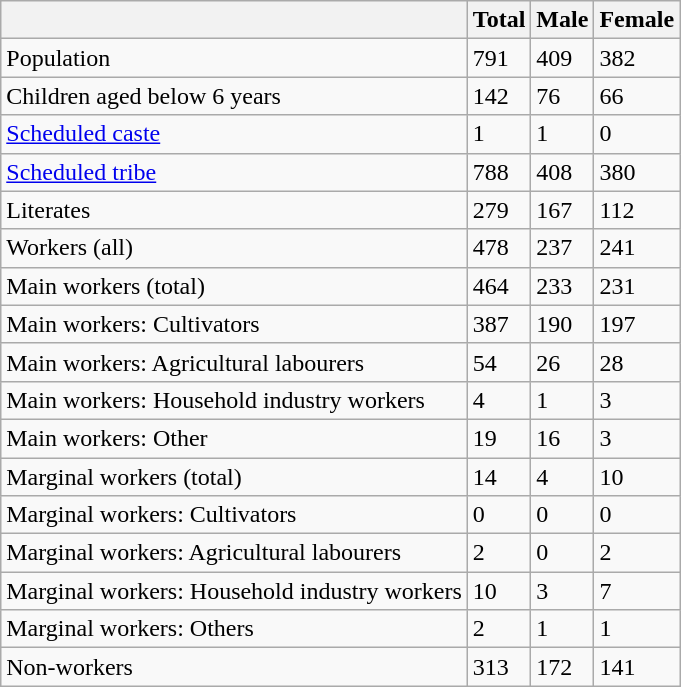<table class="wikitable sortable">
<tr>
<th></th>
<th>Total</th>
<th>Male</th>
<th>Female</th>
</tr>
<tr>
<td>Population</td>
<td>791</td>
<td>409</td>
<td>382</td>
</tr>
<tr>
<td>Children aged below 6 years</td>
<td>142</td>
<td>76</td>
<td>66</td>
</tr>
<tr>
<td><a href='#'>Scheduled caste</a></td>
<td>1</td>
<td>1</td>
<td>0</td>
</tr>
<tr>
<td><a href='#'>Scheduled tribe</a></td>
<td>788</td>
<td>408</td>
<td>380</td>
</tr>
<tr>
<td>Literates</td>
<td>279</td>
<td>167</td>
<td>112</td>
</tr>
<tr>
<td>Workers (all)</td>
<td>478</td>
<td>237</td>
<td>241</td>
</tr>
<tr>
<td>Main workers (total)</td>
<td>464</td>
<td>233</td>
<td>231</td>
</tr>
<tr>
<td>Main workers: Cultivators</td>
<td>387</td>
<td>190</td>
<td>197</td>
</tr>
<tr>
<td>Main workers: Agricultural labourers</td>
<td>54</td>
<td>26</td>
<td>28</td>
</tr>
<tr>
<td>Main workers: Household industry workers</td>
<td>4</td>
<td>1</td>
<td>3</td>
</tr>
<tr>
<td>Main workers: Other</td>
<td>19</td>
<td>16</td>
<td>3</td>
</tr>
<tr>
<td>Marginal workers (total)</td>
<td>14</td>
<td>4</td>
<td>10</td>
</tr>
<tr>
<td>Marginal workers: Cultivators</td>
<td>0</td>
<td>0</td>
<td>0</td>
</tr>
<tr>
<td>Marginal workers: Agricultural labourers</td>
<td>2</td>
<td>0</td>
<td>2</td>
</tr>
<tr>
<td>Marginal workers: Household industry workers</td>
<td>10</td>
<td>3</td>
<td>7</td>
</tr>
<tr>
<td>Marginal workers: Others</td>
<td>2</td>
<td>1</td>
<td>1</td>
</tr>
<tr>
<td>Non-workers</td>
<td>313</td>
<td>172</td>
<td>141</td>
</tr>
</table>
